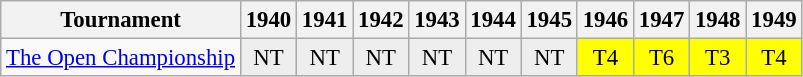<table class="wikitable" style="font-size:95%;text-align:center;">
<tr>
<th>Tournament</th>
<th>1940</th>
<th>1941</th>
<th>1942</th>
<th>1943</th>
<th>1944</th>
<th>1945</th>
<th>1946</th>
<th>1947</th>
<th>1948</th>
<th>1949</th>
</tr>
<tr>
<td align=left><a href='#'>The Open Championship</a></td>
<td style="background:#eeeeee;">NT</td>
<td style="background:#eeeeee;">NT</td>
<td style="background:#eeeeee;">NT</td>
<td style="background:#eeeeee;">NT</td>
<td style="background:#eeeeee;">NT</td>
<td style="background:#eeeeee;">NT</td>
<td style="background:yellow;">T4</td>
<td style="background:yellow;">T6</td>
<td style="background:yellow;">T3</td>
<td style="background:yellow;">T4</td>
</tr>
</table>
